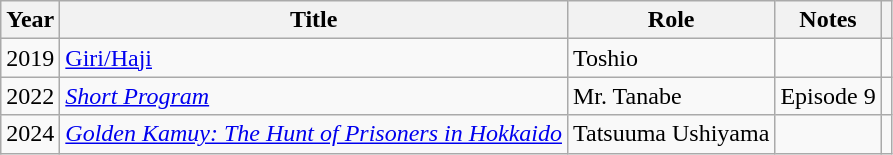<table class="wikitable">
<tr>
<th>Year</th>
<th>Title</th>
<th>Role</th>
<th>Notes</th>
<th></th>
</tr>
<tr>
<td>2019</td>
<td><a href='#'>Giri/Haji</a></td>
<td>Toshio</td>
<td></td>
<td></td>
</tr>
<tr>
<td>2022</td>
<td><em><a href='#'>Short Program</a></em></td>
<td>Mr. Tanabe</td>
<td>Episode 9</td>
<td></td>
</tr>
<tr>
<td>2024</td>
<td><em><a href='#'>Golden Kamuy: The Hunt of Prisoners in Hokkaido</a></em></td>
<td>Tatsuuma Ushiyama</td>
<td></td>
<td></td>
</tr>
</table>
